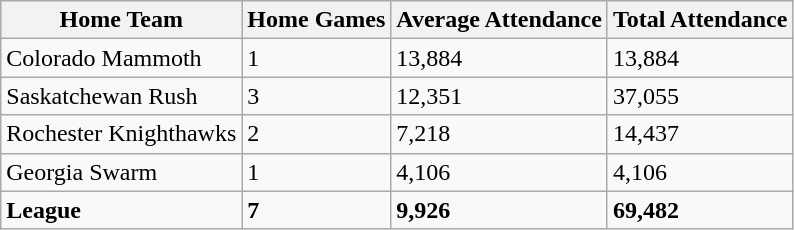<table class="wikitable sortable">
<tr>
<th>Home Team</th>
<th>Home Games</th>
<th>Average Attendance</th>
<th>Total Attendance</th>
</tr>
<tr>
<td>Colorado Mammoth</td>
<td>1</td>
<td>13,884</td>
<td>13,884</td>
</tr>
<tr>
<td>Saskatchewan Rush</td>
<td>3</td>
<td>12,351</td>
<td>37,055</td>
</tr>
<tr>
<td>Rochester Knighthawks</td>
<td>2</td>
<td>7,218</td>
<td>14,437</td>
</tr>
<tr>
<td>Georgia Swarm</td>
<td>1</td>
<td>4,106</td>
<td>4,106</td>
</tr>
<tr class="sortbottom">
<td><strong>League</strong></td>
<td><strong>7</strong></td>
<td><strong>9,926</strong></td>
<td><strong>69,482</strong></td>
</tr>
</table>
